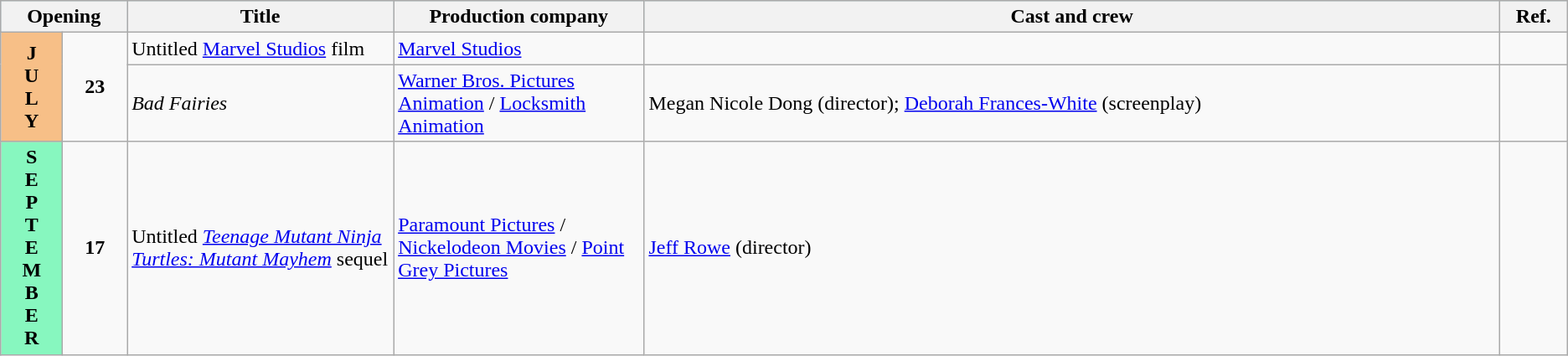<table class="wikitable sortable">
<tr style="background:#b0e0e6; text-align:center;">
<th colspan="2">Opening</th>
<th style="width:17%;">Title</th>
<th style="width:16%;">Production company</th>
<th>Cast and crew</th>
<th class="unsortable">Ref.</th>
</tr>
<tr>
<th rowspan="2" style="text-align:center; background:#f7bf87; textcolor:#000;">J<br>U<br>L<br>Y</th>
<td rowspan="2" style="text-align:center"><strong>23</strong></td>
<td>Untitled <a href='#'>Marvel Studios</a> film</td>
<td><a href='#'>Marvel Studios</a></td>
<td></td>
<td style="text-align:center"></td>
</tr>
<tr>
<td><em>Bad Fairies</em></td>
<td><a href='#'>Warner Bros. Pictures Animation</a> / <a href='#'>Locksmith Animation</a></td>
<td>Megan Nicole Dong (director); <a href='#'>Deborah Frances-White</a> (screenplay)</td>
<td style="text-align:center"></td>
</tr>
<tr>
<th rowspan="1" style="text-align:center; background:#87f7bf; textcolor:#000;">S<br>E<br>P<br>T<br>E<br>M<br>B<br>E<br>R</th>
<td rowspan="1" style="text-align:center;"><strong>17</strong></td>
<td>Untitled <em><a href='#'>Teenage Mutant Ninja Turtles: Mutant Mayhem</a></em> sequel</td>
<td><a href='#'>Paramount Pictures</a> / <a href='#'>Nickelodeon Movies</a> / <a href='#'>Point Grey Pictures</a></td>
<td><a href='#'>Jeff Rowe</a> (director)</td>
<td style="text-align:center"></td>
</tr>
</table>
